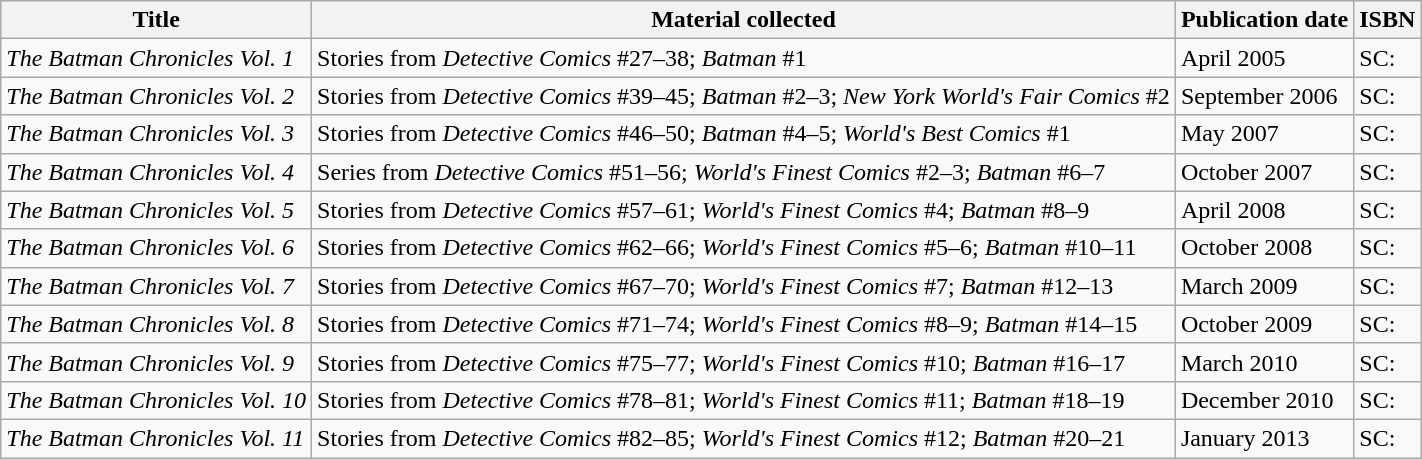<table class="wikitable collapsible">
<tr>
<th>Title</th>
<th>Material collected</th>
<th>Publication date</th>
<th>ISBN</th>
</tr>
<tr>
<td><em>The Batman Chronicles Vol. 1</em></td>
<td>Stories from <em>Detective Comics</em> #27–38; <em>Batman</em> #1</td>
<td>April 2005</td>
<td>SC: </td>
</tr>
<tr>
<td><em>The Batman Chronicles Vol. 2</em></td>
<td>Stories from <em>Detective Comics</em> #39–45; <em>Batman</em> #2–3; <em>New York World's Fair Comics</em> #2</td>
<td>September 2006</td>
<td>SC: </td>
</tr>
<tr>
<td><em>The Batman Chronicles Vol. 3</em></td>
<td>Stories from <em>Detective Comics</em> #46–50; <em>Batman</em> #4–5; <em>World's Best Comics</em> #1</td>
<td>May 2007</td>
<td>SC: </td>
</tr>
<tr>
<td><em>The Batman Chronicles Vol. 4</em></td>
<td>Series from <em>Detective Comics</em> #51–56; <em>World's Finest Comics</em> #2–3; <em>Batman</em> #6–7</td>
<td>October 2007</td>
<td>SC: </td>
</tr>
<tr>
<td><em>The Batman Chronicles Vol. 5</em></td>
<td>Stories from <em>Detective Comics</em> #57–61; <em>World's Finest Comics</em> #4; <em>Batman</em> #8–9</td>
<td>April 2008</td>
<td>SC: </td>
</tr>
<tr>
<td><em>The Batman Chronicles Vol. 6</em></td>
<td>Stories from <em>Detective Comics</em> #62–66; <em>World's Finest Comics</em> #5–6; <em>Batman</em> #10–11</td>
<td>October 2008</td>
<td>SC: </td>
</tr>
<tr>
<td><em>The Batman Chronicles Vol. 7</em></td>
<td>Stories from <em>Detective Comics</em> #67–70; <em>World's Finest Comics</em> #7; <em>Batman</em> #12–13</td>
<td>March 2009</td>
<td>SC: </td>
</tr>
<tr>
<td><em>The Batman Chronicles Vol. 8</em></td>
<td>Stories from <em>Detective Comics</em> #71–74; <em>World's Finest Comics</em> #8–9; <em>Batman</em> #14–15</td>
<td>October 2009</td>
<td>SC: </td>
</tr>
<tr>
<td><em>The Batman Chronicles Vol. 9</em></td>
<td>Stories from <em>Detective Comics</em> #75–77; <em>World's Finest Comics</em> #10; <em>Batman</em> #16–17</td>
<td>March 2010</td>
<td>SC: </td>
</tr>
<tr>
<td><em>The Batman Chronicles Vol. 10</em></td>
<td>Stories from <em>Detective Comics</em> #78–81; <em>World's Finest Comics</em> #11; <em>Batman</em> #18–19</td>
<td>December 2010</td>
<td>SC: </td>
</tr>
<tr>
<td><em>The Batman Chronicles Vol. 11</em></td>
<td>Stories from <em>Detective Comics</em> #82–85; <em>World's Finest Comics</em> #12; <em>Batman</em> #20–21</td>
<td>January 2013</td>
<td>SC: </td>
</tr>
</table>
